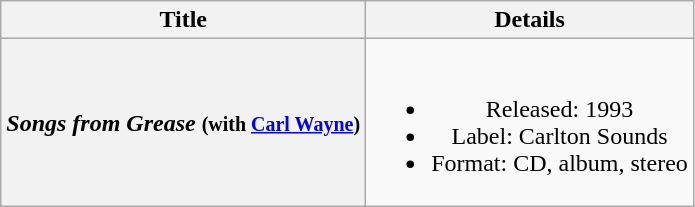<table class="wikitable plainrowheaders" style="text-align:center;">
<tr>
<th scope="col">Title</th>
<th scope="col">Details</th>
</tr>
<tr>
<th scope="row"><em>Songs from Grease</em> <small>(with <a href='#'>Carl Wayne</a>)</small></th>
<td><br><ul><li>Released: 1993</li><li>Label: Carlton Sounds</li><li>Format: CD, album, stereo</li></ul></td>
</tr>
</table>
